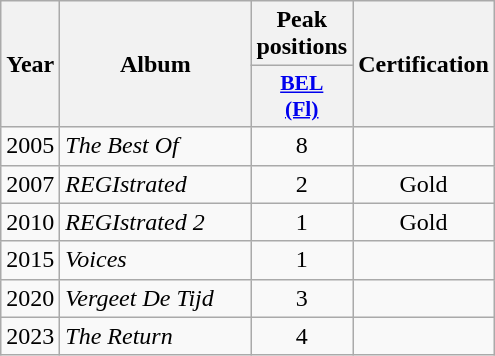<table class="wikitable">
<tr>
<th align="center" rowspan="2" width="10">Year</th>
<th align="center" rowspan="2" width="120">Album</th>
<th align="center" colspan="1" width="20">Peak positions</th>
<th align="center" rowspan="2" width="70">Certification</th>
</tr>
<tr>
<th scope="col" style="width:3em;font-size:90%;"><a href='#'>BEL <br>(Fl)</a><br></th>
</tr>
<tr>
<td style="text-align:center;">2005</td>
<td><em>The Best Of</em></td>
<td style="text-align:center;">8</td>
<td style="text-align:center;"></td>
</tr>
<tr>
<td style="text-align:center;">2007</td>
<td><em>REGIstrated</em></td>
<td style="text-align:center;">2</td>
<td style="text-align:center;">Gold</td>
</tr>
<tr>
<td style="text-align:center;">2010</td>
<td><em>REGIstrated 2</em></td>
<td style="text-align:center;">1</td>
<td style="text-align:center;">Gold</td>
</tr>
<tr>
<td style="text-align:center;">2015</td>
<td><em>Voices</em></td>
<td style="text-align:center;">1</td>
<td style="text-align:center;"></td>
</tr>
<tr>
<td style="text-align:center;">2020</td>
<td><em>Vergeet De Tijd</em></td>
<td style="text-align:center;">3</td>
<td style="text-align:center;"></td>
</tr>
<tr>
<td style="text-align:center;">2023</td>
<td><em>The Return</em></td>
<td style="text-align:center;">4</td>
<td style="text-align:center;"></td>
</tr>
</table>
